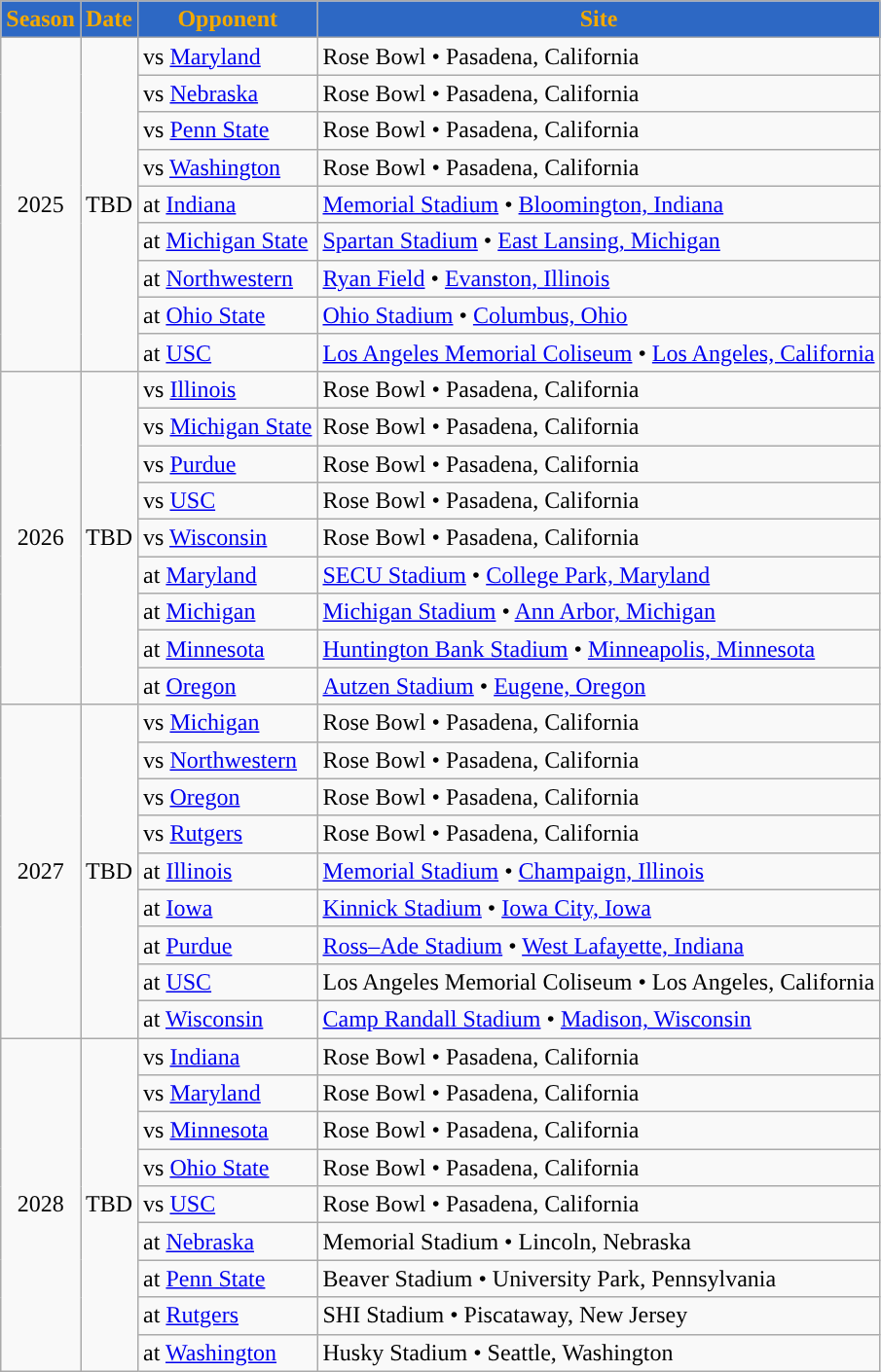<table class="wikitable sortable">
<tr>
<th style="background:#2D68C4; color:#F2A900;">Season</th>
<th style="background:#2D68C4; color:#F2A900;">Date</th>
<th style="background:#2D68C4; color:#F2A900;">Opponent</th>
<th style="background:#2D68C4; color:#F2A900;">Site</th>
</tr>
<tr>
<td rowspan="9" style="text-align:center;">2025</td>
<td rowspan="9">TBD</td>
<td>vs <a href='#'>Maryland</a></td>
<td>Rose Bowl • Pasadena, California</td>
</tr>
<tr>
<td>vs <a href='#'>Nebraska</a></td>
<td>Rose Bowl • Pasadena, California</td>
</tr>
<tr>
<td>vs <a href='#'>Penn State</a></td>
<td>Rose Bowl • Pasadena, California</td>
</tr>
<tr>
<td>vs <a href='#'>Washington</a></td>
<td>Rose Bowl • Pasadena, California</td>
</tr>
<tr>
<td>at <a href='#'>Indiana</a></td>
<td><a href='#'>Memorial Stadium</a> • <a href='#'>Bloomington, Indiana</a></td>
</tr>
<tr>
<td>at <a href='#'>Michigan State</a></td>
<td><a href='#'>Spartan Stadium</a> • <a href='#'>East Lansing, Michigan</a></td>
</tr>
<tr>
<td>at <a href='#'>Northwestern</a></td>
<td><a href='#'>Ryan Field</a> • <a href='#'>Evanston, Illinois</a></td>
</tr>
<tr>
<td>at <a href='#'>Ohio State</a></td>
<td><a href='#'>Ohio Stadium</a> • <a href='#'>Columbus, Ohio</a></td>
</tr>
<tr>
<td>at <a href='#'>USC</a></td>
<td><a href='#'>Los Angeles Memorial Coliseum</a> • <a href='#'>Los Angeles, California</a></td>
</tr>
<tr>
<td rowspan="9" style="text-align:center;">2026</td>
<td rowspan="9">TBD</td>
<td>vs <a href='#'>Illinois</a></td>
<td>Rose Bowl • Pasadena, California</td>
</tr>
<tr>
<td>vs <a href='#'>Michigan State</a></td>
<td>Rose Bowl • Pasadena, California</td>
</tr>
<tr>
<td>vs <a href='#'>Purdue</a></td>
<td>Rose Bowl • Pasadena, California</td>
</tr>
<tr>
<td>vs <a href='#'>USC</a></td>
<td>Rose Bowl • Pasadena, California</td>
</tr>
<tr>
<td>vs <a href='#'>Wisconsin</a></td>
<td>Rose Bowl • Pasadena, California</td>
</tr>
<tr>
<td>at <a href='#'>Maryland</a></td>
<td><a href='#'>SECU Stadium</a> • <a href='#'>College Park, Maryland</a></td>
</tr>
<tr>
<td>at <a href='#'>Michigan</a></td>
<td><a href='#'>Michigan Stadium</a> • <a href='#'>Ann Arbor, Michigan</a></td>
</tr>
<tr>
<td>at <a href='#'>Minnesota</a></td>
<td><a href='#'>Huntington Bank Stadium</a> • <a href='#'>Minneapolis, Minnesota</a></td>
</tr>
<tr>
<td>at <a href='#'>Oregon</a></td>
<td><a href='#'>Autzen Stadium</a> • <a href='#'>Eugene, Oregon</a></td>
</tr>
<tr>
<td rowspan="9" style="text-align:center;">2027</td>
<td rowspan="9">TBD</td>
<td>vs <a href='#'>Michigan</a></td>
<td>Rose Bowl • Pasadena, California</td>
</tr>
<tr>
<td>vs <a href='#'>Northwestern</a></td>
<td>Rose Bowl • Pasadena, California</td>
</tr>
<tr>
<td>vs <a href='#'>Oregon</a></td>
<td>Rose Bowl • Pasadena, California</td>
</tr>
<tr>
<td>vs <a href='#'>Rutgers</a></td>
<td>Rose Bowl • Pasadena, California</td>
</tr>
<tr>
<td>at <a href='#'>Illinois</a></td>
<td><a href='#'>Memorial Stadium</a> • <a href='#'>Champaign, Illinois</a></td>
</tr>
<tr>
<td>at <a href='#'>Iowa</a></td>
<td><a href='#'>Kinnick Stadium</a> • <a href='#'>Iowa City, Iowa</a></td>
</tr>
<tr>
<td>at <a href='#'>Purdue</a></td>
<td><a href='#'>Ross–Ade Stadium</a> • <a href='#'>West Lafayette, Indiana</a></td>
</tr>
<tr>
<td>at <a href='#'>USC</a></td>
<td>Los Angeles Memorial Coliseum • Los Angeles, California</td>
</tr>
<tr>
<td>at <a href='#'>Wisconsin</a></td>
<td><a href='#'>Camp Randall Stadium</a> • <a href='#'>Madison, Wisconsin</a></td>
</tr>
<tr>
<td rowspan="9" style="text-align:center;">2028</td>
<td rowspan="9">TBD</td>
<td>vs <a href='#'>Indiana</a></td>
<td>Rose Bowl • Pasadena, California</td>
</tr>
<tr>
<td>vs <a href='#'>Maryland</a></td>
<td>Rose Bowl • Pasadena, California</td>
</tr>
<tr>
<td>vs <a href='#'>Minnesota</a></td>
<td>Rose Bowl • Pasadena, California</td>
</tr>
<tr>
<td>vs <a href='#'>Ohio State</a></td>
<td>Rose Bowl • Pasadena, California</td>
</tr>
<tr>
<td>vs <a href='#'>USC</a></td>
<td>Rose Bowl • Pasadena, California</td>
</tr>
<tr>
<td>at <a href='#'>Nebraska</a></td>
<td>Memorial Stadium • Lincoln, Nebraska</td>
</tr>
<tr>
<td>at <a href='#'>Penn State</a></td>
<td>Beaver Stadium • University Park, Pennsylvania</td>
</tr>
<tr>
<td>at <a href='#'>Rutgers</a></td>
<td>SHI Stadium • Piscataway, New Jersey</td>
</tr>
<tr>
<td>at <a href='#'>Washington</a></td>
<td>Husky Stadium • Seattle, Washington</td>
</tr>
</table>
